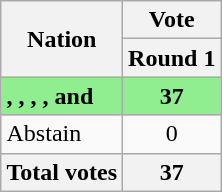<table class="wikitable" style="margin:0 auto; text-align:center">
<tr>
<th rowspan="2">Nation</th>
<th>Vote</th>
</tr>
<tr>
<th>Round 1</th>
</tr>
<tr style="background:#90ee90">
<td align=left><strong>, , , ,  and </strong></td>
<td><strong>37</strong></td>
</tr>
<tr>
<td align=left>Abstain</td>
<td>0</td>
</tr>
<tr>
<th align=left>Total votes</th>
<th>37</th>
</tr>
</table>
